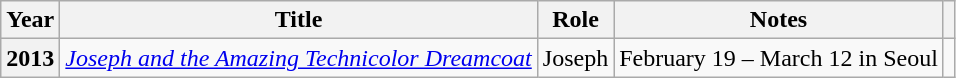<table class="wikitable plainrowheaders sortable">
<tr>
<th scope="col">Year</th>
<th scope="col">Title</th>
<th scope="col">Role</th>
<th scope="col">Notes</th>
<th scope="col" class="unsortable"></th>
</tr>
<tr>
<th scope="row">2013</th>
<td><em><a href='#'>Joseph and the Amazing Technicolor Dreamcoat</a></em></td>
<td>Joseph</td>
<td>February 19 – March 12 in Seoul</td>
<td style="text-align:center"></td>
</tr>
</table>
